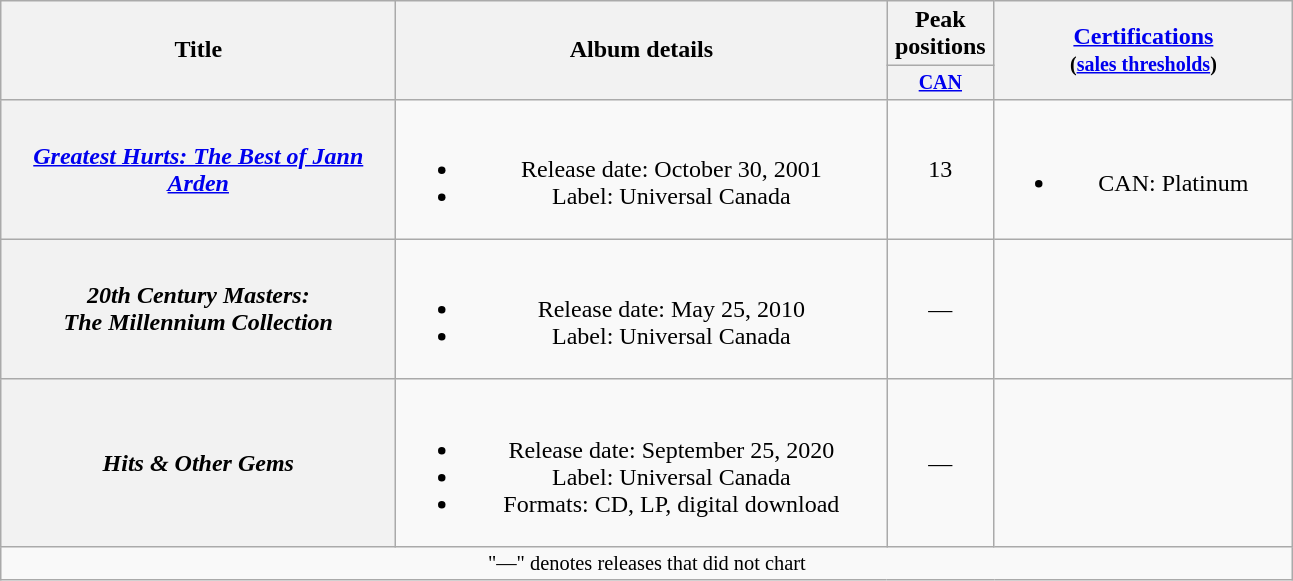<table class="wikitable plainrowheaders" style="text-align:center;">
<tr>
<th scope="col" rowspan="2" style="width:16em;">Title</th>
<th scope="col" rowspan="2" style="width:20em;">Album details</th>
<th scope="col">Peak positions</th>
<th scope="col" rowspan="2" style="width:12em;"><a href='#'>Certifications</a><br><small>(<a href='#'>sales thresholds</a>)</small></th>
</tr>
<tr style="font-size:smaller;">
<th scope="col" width="65"><a href='#'>CAN</a><br></th>
</tr>
<tr>
<th scope="row"><em><a href='#'>Greatest Hurts: The Best of Jann Arden</a></em></th>
<td><br><ul><li>Release date: October 30, 2001</li><li>Label: Universal Canada</li></ul></td>
<td>13</td>
<td><br><ul><li>CAN: Platinum</li></ul></td>
</tr>
<tr>
<th scope="row"><em>20th Century Masters:<br>The Millennium Collection</em></th>
<td><br><ul><li>Release date: May 25, 2010</li><li>Label: Universal Canada</li></ul></td>
<td>—</td>
<td></td>
</tr>
<tr>
<th scope="row"><em>Hits & Other Gems</em></th>
<td><br><ul><li>Release date: September 25, 2020</li><li>Label: Universal Canada</li><li>Formats: CD, LP, digital download</li></ul></td>
<td>—</td>
<td></td>
</tr>
<tr>
<td colspan="4" style="font-size:85%">"—" denotes releases that did not chart</td>
</tr>
</table>
